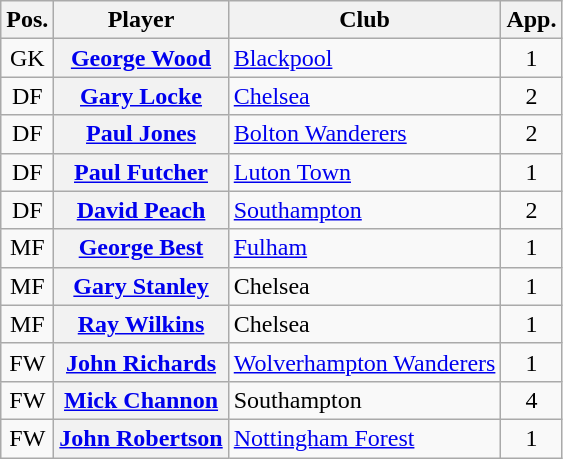<table class="wikitable plainrowheaders" style="text-align: left">
<tr>
<th scope=col>Pos.</th>
<th scope=col>Player</th>
<th scope=col>Club</th>
<th scope=col>App.</th>
</tr>
<tr>
<td style=text-align:center>GK</td>
<th scope=row><a href='#'>George Wood</a></th>
<td><a href='#'>Blackpool</a></td>
<td style=text-align:center>1</td>
</tr>
<tr>
<td style=text-align:center>DF</td>
<th scope=row><a href='#'>Gary Locke</a> </th>
<td><a href='#'>Chelsea</a></td>
<td style=text-align:center>2</td>
</tr>
<tr>
<td style=text-align:center>DF</td>
<th scope=row><a href='#'>Paul Jones</a> </th>
<td><a href='#'>Bolton Wanderers</a></td>
<td style=text-align:center>2</td>
</tr>
<tr>
<td style=text-align:center>DF</td>
<th scope=row><a href='#'>Paul Futcher</a></th>
<td><a href='#'>Luton Town</a></td>
<td style=text-align:center>1</td>
</tr>
<tr>
<td style=text-align:center>DF</td>
<th scope=row><a href='#'>David Peach</a></th>
<td><a href='#'>Southampton</a></td>
<td style=text-align:center>2</td>
</tr>
<tr>
<td style=text-align:center>MF</td>
<th scope=row><a href='#'>George Best</a></th>
<td><a href='#'>Fulham</a></td>
<td style=text-align:center>1</td>
</tr>
<tr>
<td style=text-align:center>MF</td>
<th scope=row><a href='#'>Gary Stanley</a></th>
<td>Chelsea</td>
<td style=text-align:center>1</td>
</tr>
<tr>
<td style=text-align:center>MF</td>
<th scope=row><a href='#'>Ray Wilkins</a></th>
<td>Chelsea</td>
<td style=text-align:center>1</td>
</tr>
<tr>
<td style=text-align:center>FW</td>
<th scope=row><a href='#'>John Richards</a></th>
<td><a href='#'>Wolverhampton Wanderers</a></td>
<td style=text-align:center>1</td>
</tr>
<tr>
<td style=text-align:center>FW</td>
<th scope=row><a href='#'>Mick Channon</a> </th>
<td>Southampton</td>
<td style=text-align:center>4</td>
</tr>
<tr>
<td style=text-align:center>FW</td>
<th scope=row><a href='#'>John Robertson</a></th>
<td><a href='#'>Nottingham Forest</a></td>
<td style=text-align:center>1</td>
</tr>
</table>
